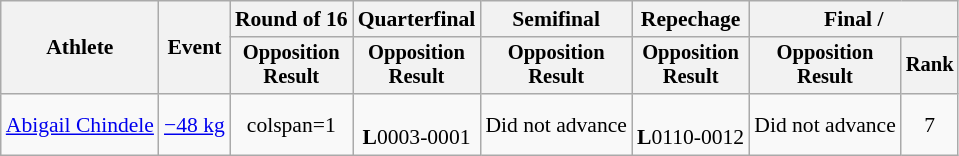<table class="wikitable" style="font-size:90%">
<tr>
<th rowspan=2>Athlete</th>
<th rowspan=2>Event</th>
<th>Round of 16</th>
<th>Quarterfinal</th>
<th>Semifinal</th>
<th>Repechage</th>
<th colspan=2>Final / </th>
</tr>
<tr style="font-size: 95%">
<th>Opposition<br>Result</th>
<th>Opposition<br>Result</th>
<th>Opposition<br>Result</th>
<th>Opposition<br>Result</th>
<th>Opposition<br>Result</th>
<th>Rank</th>
</tr>
<tr align=center>
<td align=left><a href='#'>Abigail Chindele</a></td>
<td align=left><a href='#'>−48 kg</a></td>
<td>colspan=1 </td>
<td><br><strong>L</strong>0003-0001</td>
<td colspan=1>Did not advance</td>
<td><br><strong>L</strong>0110-0012</td>
<td colspan=1>Did not advance</td>
<td>7</td>
</tr>
</table>
